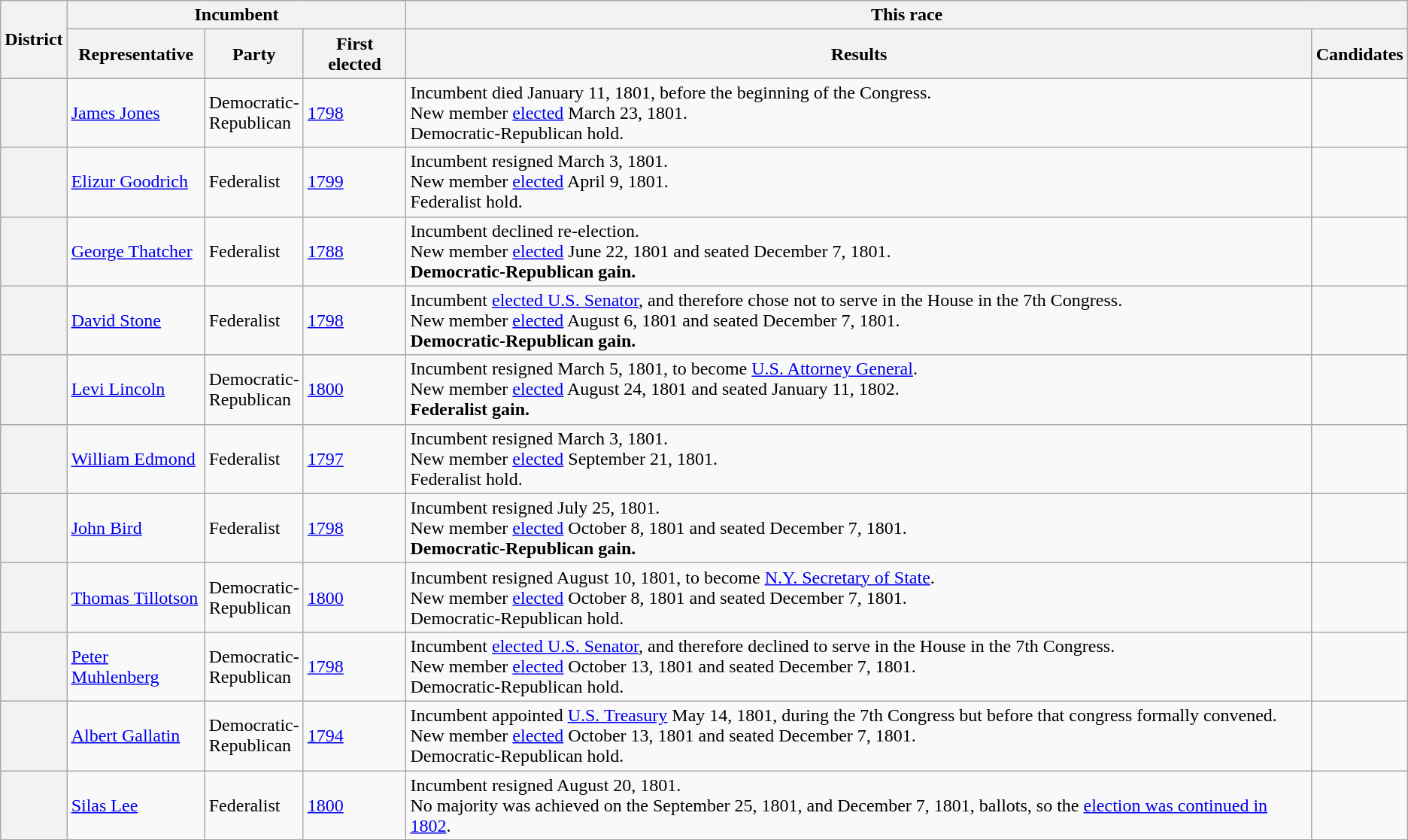<table class=wikitable>
<tr>
<th rowspan=2>District</th>
<th colspan=3>Incumbent</th>
<th colspan=2>This race</th>
</tr>
<tr>
<th>Representative</th>
<th>Party</th>
<th>First elected</th>
<th>Results</th>
<th>Candidates</th>
</tr>
<tr>
<th></th>
<td><a href='#'>James Jones</a></td>
<td>Democratic-<br>Republican</td>
<td><a href='#'>1798</a></td>
<td>Incumbent died January 11, 1801, before the beginning of the Congress.<br>New member <a href='#'>elected</a> March 23, 1801.<br>Democratic-Republican hold.</td>
<td nowrap></td>
</tr>
<tr>
<th></th>
<td><a href='#'>Elizur Goodrich</a></td>
<td>Federalist</td>
<td><a href='#'>1799 </a></td>
<td>Incumbent resigned March 3, 1801.<br>New member <a href='#'>elected</a> April 9, 1801.<br>Federalist hold.</td>
<td nowrap></td>
</tr>
<tr>
<th></th>
<td><a href='#'>George Thatcher</a></td>
<td>Federalist</td>
<td><a href='#'>1788</a></td>
<td>Incumbent declined re-election.<br>New member <a href='#'>elected</a> June 22, 1801 and seated December 7, 1801.<br><strong>Democratic-Republican gain.</strong></td>
<td nowrap></td>
</tr>
<tr>
<th></th>
<td><a href='#'>David Stone</a></td>
<td>Federalist</td>
<td><a href='#'>1798</a></td>
<td>Incumbent <a href='#'>elected U.S. Senator</a>, and therefore chose not to serve in the House in the 7th Congress.<br>New member <a href='#'>elected</a> August 6, 1801 and seated December 7, 1801.<br><strong>Democratic-Republican gain.</strong></td>
<td nowrap></td>
</tr>
<tr>
<th></th>
<td><a href='#'>Levi Lincoln</a></td>
<td>Democratic-<br>Republican</td>
<td><a href='#'>1800</a></td>
<td>Incumbent resigned March 5, 1801, to become <a href='#'>U.S. Attorney General</a>.<br>New member <a href='#'>elected</a> August 24, 1801 and seated January 11, 1802.<br><strong>Federalist gain.</strong></td>
<td nowrap></td>
</tr>
<tr>
<th></th>
<td><a href='#'>William Edmond</a></td>
<td>Federalist</td>
<td><a href='#'>1797 </a></td>
<td>Incumbent resigned March 3, 1801.<br>New member <a href='#'>elected</a> September 21, 1801.<br>Federalist hold.</td>
<td nowrap></td>
</tr>
<tr>
<th></th>
<td><a href='#'>John Bird</a></td>
<td>Federalist</td>
<td><a href='#'>1798</a></td>
<td>Incumbent resigned July 25, 1801.<br>New member <a href='#'>elected</a> October 8, 1801 and seated December 7, 1801.<br><strong>Democratic-Republican gain.</strong></td>
<td nowrap></td>
</tr>
<tr>
<th></th>
<td><a href='#'>Thomas Tillotson</a></td>
<td>Democratic-<br>Republican</td>
<td><a href='#'>1800</a></td>
<td>Incumbent resigned August 10, 1801, to become <a href='#'>N.Y. Secretary of State</a>.<br>New member <a href='#'>elected</a> October 8, 1801 and seated December 7, 1801.<br>Democratic-Republican hold.</td>
<td nowrap></td>
</tr>
<tr>
<th></th>
<td><a href='#'>Peter Muhlenberg</a></td>
<td>Democratic-<br>Republican</td>
<td><a href='#'>1798</a></td>
<td>Incumbent <a href='#'>elected U.S. Senator</a>, and therefore declined to serve in the House in the 7th Congress.<br>New member <a href='#'>elected</a> October 13, 1801 and seated December 7, 1801.<br>Democratic-Republican hold.</td>
<td nowrap></td>
</tr>
<tr>
<th></th>
<td><a href='#'>Albert Gallatin</a></td>
<td>Democratic-<br>Republican</td>
<td><a href='#'>1794</a></td>
<td>Incumbent appointed <a href='#'>U.S. Treasury</a> May 14, 1801, during the 7th Congress but before that congress formally convened.<br>New member <a href='#'>elected</a> October 13, 1801 and seated December 7, 1801.<br>Democratic-Republican hold.</td>
<td nowrap></td>
</tr>
<tr>
<th></th>
<td><a href='#'>Silas Lee</a></td>
<td>Federalist</td>
<td><a href='#'>1800</a></td>
<td>Incumbent resigned August 20, 1801.<br>No majority was achieved on the September 25, 1801, and December 7, 1801, ballots, so the <a href='#'>election was continued in 1802</a>.</td>
<td nowrap></td>
</tr>
</table>
